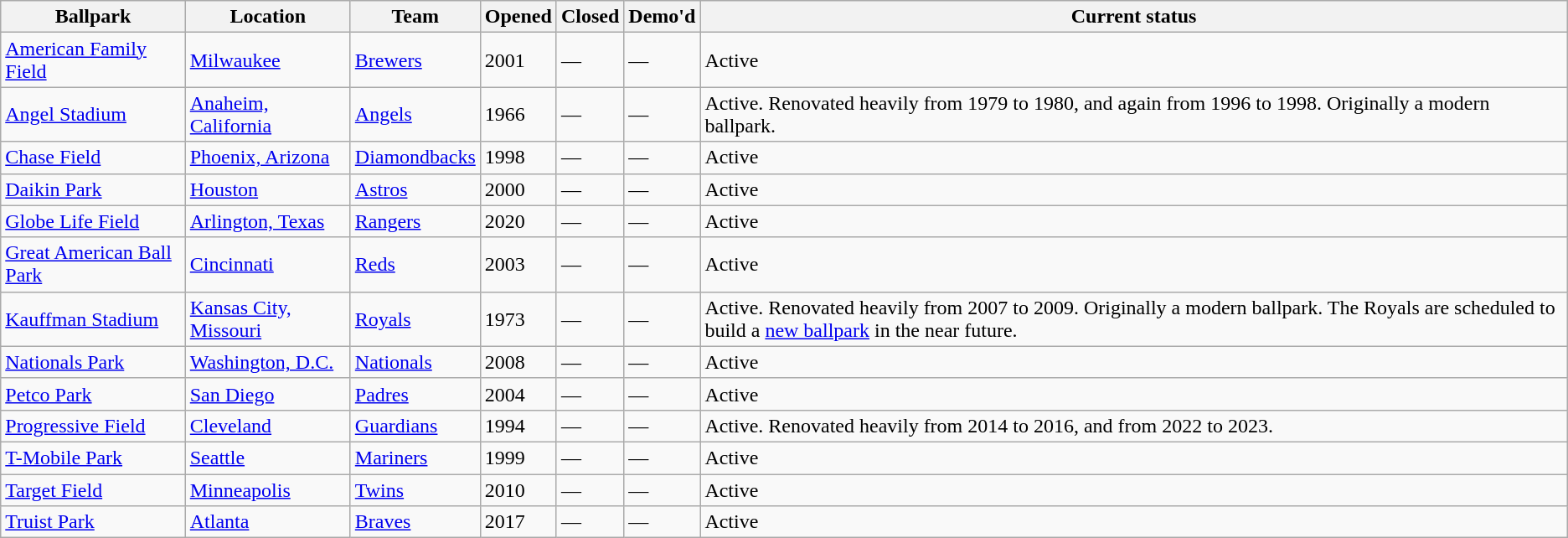<table class="wikitable sortable">
<tr>
<th>Ballpark</th>
<th>Location</th>
<th>Team</th>
<th>Opened</th>
<th>Closed</th>
<th>Demo'd</th>
<th>Current status</th>
</tr>
<tr>
<td><a href='#'>American Family Field</a> </td>
<td><a href='#'>Milwaukee</a></td>
<td><a href='#'>Brewers</a></td>
<td>2001</td>
<td>—</td>
<td>—</td>
<td>Active</td>
</tr>
<tr>
<td><a href='#'>Angel Stadium</a></td>
<td><a href='#'>Anaheim, California</a></td>
<td><a href='#'>Angels</a></td>
<td>1966</td>
<td>—</td>
<td>—</td>
<td>Active. Renovated heavily from 1979 to 1980, and again from 1996 to 1998. Originally a modern ballpark.</td>
</tr>
<tr>
<td><a href='#'>Chase Field</a> </td>
<td><a href='#'>Phoenix, Arizona</a></td>
<td><a href='#'>Diamondbacks</a></td>
<td>1998</td>
<td>—</td>
<td>—</td>
<td>Active</td>
</tr>
<tr>
<td><a href='#'>Daikin Park</a> </td>
<td><a href='#'>Houston</a></td>
<td><a href='#'>Astros</a></td>
<td>2000</td>
<td>—</td>
<td>—</td>
<td>Active</td>
</tr>
<tr>
<td><a href='#'>Globe Life Field</a> </td>
<td><a href='#'>Arlington, Texas</a></td>
<td><a href='#'>Rangers</a></td>
<td>2020</td>
<td>—</td>
<td>—</td>
<td>Active</td>
</tr>
<tr>
<td><a href='#'>Great American Ball Park</a></td>
<td><a href='#'>Cincinnati</a></td>
<td><a href='#'>Reds</a></td>
<td>2003</td>
<td>—</td>
<td>—</td>
<td>Active</td>
</tr>
<tr>
<td><a href='#'>Kauffman Stadium</a></td>
<td><a href='#'>Kansas City, Missouri</a></td>
<td><a href='#'>Royals</a></td>
<td>1973</td>
<td>—</td>
<td>—</td>
<td>Active. Renovated heavily from 2007 to 2009. Originally a modern ballpark. The Royals are scheduled to build a <a href='#'>new ballpark</a> in the near future.</td>
</tr>
<tr>
<td><a href='#'>Nationals Park</a></td>
<td><a href='#'>Washington, D.C.</a></td>
<td><a href='#'>Nationals</a></td>
<td>2008</td>
<td>—</td>
<td>—</td>
<td>Active</td>
</tr>
<tr>
<td><a href='#'>Petco Park</a></td>
<td><a href='#'>San Diego</a></td>
<td><a href='#'>Padres</a></td>
<td>2004</td>
<td>—</td>
<td>—</td>
<td>Active</td>
</tr>
<tr>
<td><a href='#'>Progressive Field</a></td>
<td><a href='#'>Cleveland</a></td>
<td><a href='#'>Guardians</a></td>
<td>1994</td>
<td>—</td>
<td>—</td>
<td>Active. Renovated heavily from 2014 to 2016, and from 2022 to 2023.</td>
</tr>
<tr>
<td><a href='#'>T-Mobile Park</a> </td>
<td><a href='#'>Seattle</a></td>
<td><a href='#'>Mariners</a></td>
<td>1999</td>
<td>—</td>
<td>—</td>
<td>Active</td>
</tr>
<tr>
<td><a href='#'>Target Field</a></td>
<td><a href='#'>Minneapolis</a></td>
<td><a href='#'>Twins</a></td>
<td>2010</td>
<td>—</td>
<td>—</td>
<td>Active</td>
</tr>
<tr>
<td><a href='#'>Truist Park</a></td>
<td><a href='#'>Atlanta</a></td>
<td><a href='#'>Braves</a></td>
<td>2017</td>
<td>—</td>
<td>—</td>
<td>Active</td>
</tr>
</table>
